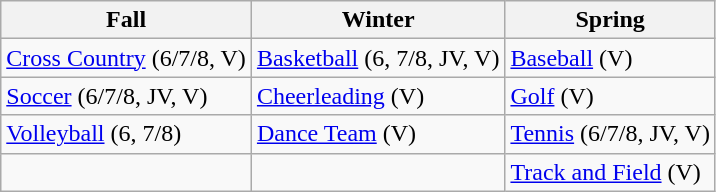<table class="wikitable">
<tr>
<th>Fall</th>
<th>Winter</th>
<th>Spring</th>
</tr>
<tr>
<td><a href='#'>Cross Country</a> (6/7/8, V)</td>
<td><a href='#'>Basketball</a> (6, 7/8, JV, V)</td>
<td><a href='#'>Baseball</a> (V)</td>
</tr>
<tr>
<td><a href='#'>Soccer</a> (6/7/8, JV, V)</td>
<td><a href='#'>Cheerleading</a> (V)</td>
<td><a href='#'>Golf</a> (V)</td>
</tr>
<tr>
<td><a href='#'>Volleyball</a> (6, 7/8)</td>
<td><a href='#'>Dance Team</a> (V)</td>
<td><a href='#'>Tennis</a> (6/7/8, JV, V)</td>
</tr>
<tr>
<td></td>
<td></td>
<td><a href='#'>Track and Field</a> (V)</td>
</tr>
</table>
